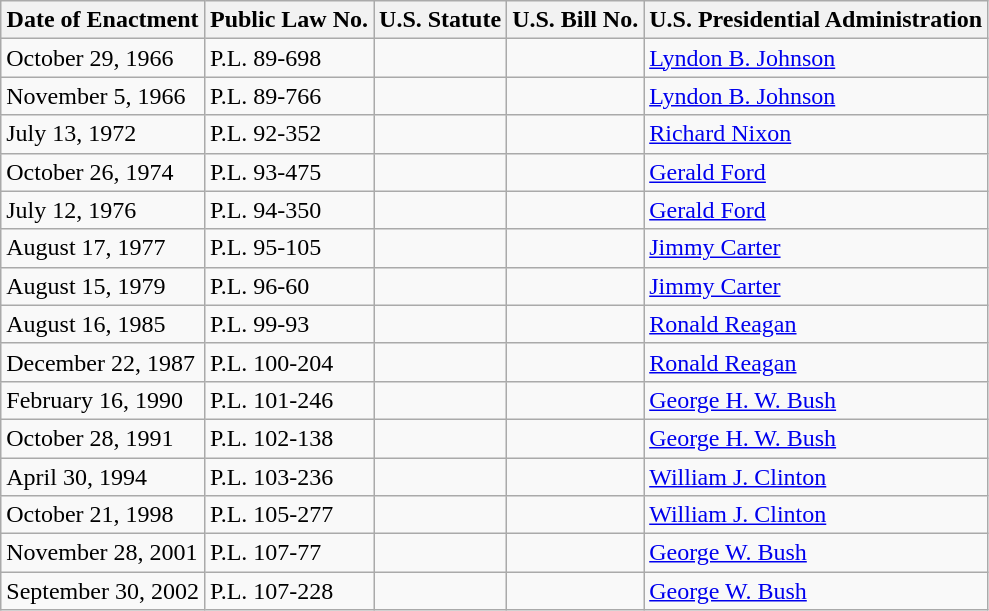<table class="wikitable">
<tr>
<th scope="col">Date of Enactment</th>
<th scope="col">Public Law No.</th>
<th scope="col">U.S. Statute</th>
<th scope="col">U.S. Bill No.</th>
<th scope="col">U.S. Presidential Administration</th>
</tr>
<tr>
<td>October 29, 1966</td>
<td>P.L. 89-698</td>
<td></td>
<td></td>
<td><a href='#'>Lyndon B. Johnson</a></td>
</tr>
<tr>
<td>November 5, 1966</td>
<td>P.L. 89-766</td>
<td></td>
<td></td>
<td><a href='#'>Lyndon B. Johnson</a></td>
</tr>
<tr>
<td>July 13, 1972</td>
<td>P.L. 92-352</td>
<td></td>
<td></td>
<td><a href='#'>Richard Nixon</a></td>
</tr>
<tr>
<td>October 26, 1974</td>
<td>P.L. 93-475</td>
<td></td>
<td></td>
<td><a href='#'>Gerald Ford</a></td>
</tr>
<tr>
<td>July 12, 1976</td>
<td>P.L. 94-350</td>
<td></td>
<td></td>
<td><a href='#'>Gerald Ford</a></td>
</tr>
<tr>
<td>August 17, 1977</td>
<td>P.L. 95-105</td>
<td></td>
<td></td>
<td><a href='#'>Jimmy Carter</a></td>
</tr>
<tr>
<td>August 15, 1979</td>
<td>P.L. 96-60</td>
<td></td>
<td></td>
<td><a href='#'>Jimmy Carter</a></td>
</tr>
<tr>
<td>August 16, 1985</td>
<td>P.L. 99-93</td>
<td></td>
<td></td>
<td><a href='#'>Ronald Reagan</a></td>
</tr>
<tr>
<td>December 22, 1987</td>
<td>P.L. 100-204</td>
<td></td>
<td></td>
<td><a href='#'>Ronald Reagan</a></td>
</tr>
<tr>
<td>February 16, 1990</td>
<td>P.L. 101-246</td>
<td></td>
<td></td>
<td><a href='#'>George H. W. Bush</a></td>
</tr>
<tr>
<td>October 28, 1991</td>
<td>P.L. 102-138</td>
<td></td>
<td></td>
<td><a href='#'>George H. W. Bush</a></td>
</tr>
<tr>
<td>April 30, 1994</td>
<td>P.L. 103-236</td>
<td></td>
<td></td>
<td><a href='#'>William J. Clinton</a></td>
</tr>
<tr>
<td>October 21, 1998</td>
<td>P.L. 105-277</td>
<td></td>
<td></td>
<td><a href='#'>William J. Clinton</a></td>
</tr>
<tr>
<td>November 28, 2001</td>
<td>P.L. 107-77</td>
<td></td>
<td></td>
<td><a href='#'>George W. Bush</a></td>
</tr>
<tr>
<td>September 30, 2002</td>
<td>P.L. 107-228</td>
<td></td>
<td></td>
<td><a href='#'>George W. Bush</a></td>
</tr>
</table>
